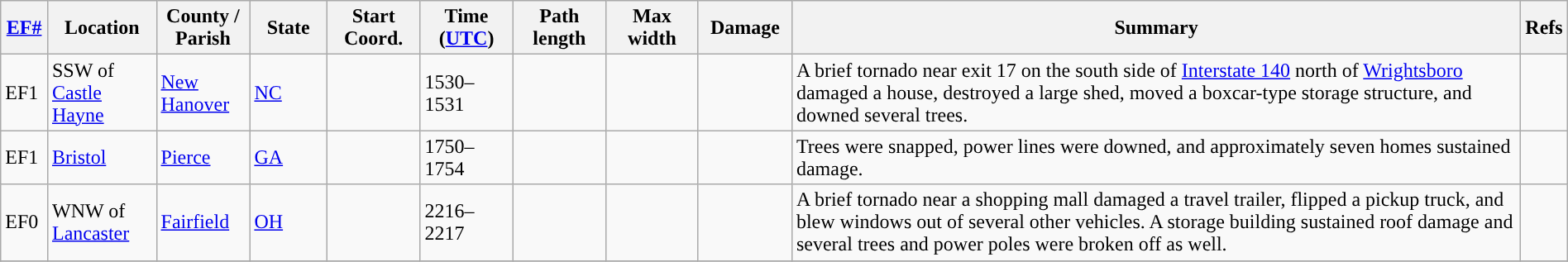<table class="wikitable sortable" style="width:100%;">
<tr>
<th scope="col" width="3%" align="center"><a href='#'>EF#</a></th>
<th scope="col" width="7%" align="center" class="unsortable">Location</th>
<th scope="col" width="6%" align="center" class="unsortable">County / Parish</th>
<th scope="col" width="5%" align="center">State</th>
<th scope="col" width="6%" align="center">Start Coord.</th>
<th scope="col" width="6%" align="center">Time (<a href='#'>UTC</a>)</th>
<th scope="col" width="6%" align="center">Path length</th>
<th scope="col" width="6%" align="center">Max width</th>
<th scope="col" width="6%" align="center">Damage</th>
<th scope="col" width="48%" class="unsortable" align="center">Summary</th>
<th scope="col" width="48%" class="unsortable" align="center">Refs</th>
</tr>
<tr>
<td>EF1</td>
<td>SSW of <a href='#'>Castle Hayne</a></td>
<td><a href='#'>New Hanover</a></td>
<td><a href='#'>NC</a></td>
<td></td>
<td>1530–1531</td>
<td></td>
<td></td>
<td></td>
<td>A brief tornado near exit 17 on the south side of <a href='#'>Interstate 140</a> north of <a href='#'>Wrightsboro</a> damaged a house, destroyed a large shed, moved a boxcar-type storage structure, and downed several trees.</td>
<td></td>
</tr>
<tr>
<td>EF1</td>
<td><a href='#'>Bristol</a></td>
<td><a href='#'>Pierce</a></td>
<td><a href='#'>GA</a></td>
<td></td>
<td>1750–1754</td>
<td></td>
<td></td>
<td></td>
<td>Trees were snapped, power lines were downed, and approximately seven homes sustained damage.</td>
<td></td>
</tr>
<tr>
<td>EF0</td>
<td>WNW of <a href='#'>Lancaster</a></td>
<td><a href='#'>Fairfield</a></td>
<td><a href='#'>OH</a></td>
<td></td>
<td>2216–2217</td>
<td></td>
<td></td>
<td></td>
<td>A brief tornado near a shopping mall damaged a travel trailer, flipped a pickup truck, and blew windows out of several other vehicles. A storage building sustained roof damage and several trees and power poles were broken off as well.</td>
<td></td>
</tr>
<tr>
</tr>
</table>
